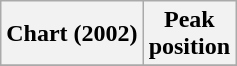<table class="wikitable sortable plainrowheaders" style="text-align:center">
<tr>
<th scope="col">Chart (2002)</th>
<th scope="col">Peak<br> position</th>
</tr>
<tr>
</tr>
</table>
